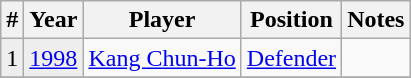<table class="wikitable">
<tr>
<th>#</th>
<th>Year</th>
<th>Player</th>
<th>Position</th>
<th>Notes</th>
</tr>
<tr>
<td style="background:#eeeeee">1</td>
<td style="background:#eeeeee"><a href='#'>1998</a></td>
<td> <a href='#'>Kang Chun-Ho</a></td>
<td><a href='#'>Defender</a></td>
<td></td>
</tr>
<tr>
</tr>
</table>
